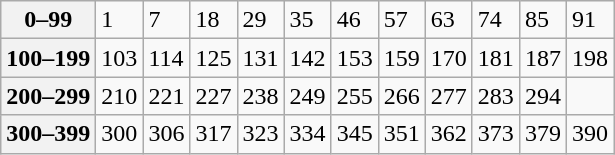<table class="wikitable">
<tr>
<th>0–99</th>
<td>1</td>
<td>7</td>
<td>18</td>
<td>29</td>
<td>35</td>
<td>46</td>
<td>57</td>
<td>63</td>
<td>74</td>
<td>85</td>
<td>91</td>
</tr>
<tr>
<th>100–199</th>
<td>103</td>
<td>114</td>
<td>125</td>
<td>131</td>
<td>142</td>
<td>153</td>
<td>159</td>
<td>170</td>
<td>181</td>
<td>187</td>
<td>198</td>
</tr>
<tr>
<th>200–299</th>
<td>210</td>
<td>221</td>
<td>227</td>
<td>238</td>
<td>249</td>
<td>255</td>
<td>266</td>
<td>277</td>
<td>283</td>
<td>294</td>
<td></td>
</tr>
<tr>
<th>300–399</th>
<td>300</td>
<td>306</td>
<td>317</td>
<td>323</td>
<td>334</td>
<td>345</td>
<td>351</td>
<td>362</td>
<td>373</td>
<td>379</td>
<td>390</td>
</tr>
</table>
